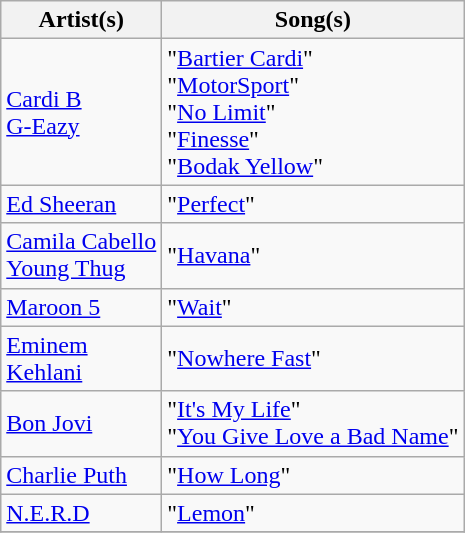<table class="wikitable sortable">
<tr>
<th>Artist(s)</th>
<th>Song(s)</th>
</tr>
<tr>
<td><a href='#'>Cardi B</a><br><a href='#'>G-Eazy</a></td>
<td>"<a href='#'>Bartier Cardi</a>"<br>"<a href='#'>MotorSport</a>"<br>"<a href='#'>No Limit</a>"<br>"<a href='#'>Finesse</a>"<br> "<a href='#'>Bodak Yellow</a>"</td>
</tr>
<tr>
<td><a href='#'>Ed Sheeran</a></td>
<td>"<a href='#'>Perfect</a>"<br></td>
</tr>
<tr>
<td><a href='#'>Camila Cabello</a><br><a href='#'>Young Thug</a></td>
<td>"<a href='#'>Havana</a>"</td>
</tr>
<tr>
<td><a href='#'>Maroon 5</a></td>
<td>"<a href='#'>Wait</a>"</td>
</tr>
<tr>
<td><a href='#'>Eminem</a><br><a href='#'>Kehlani</a></td>
<td>"<a href='#'>Nowhere Fast</a>"</td>
</tr>
<tr>
<td><a href='#'>Bon Jovi</a></td>
<td>"<a href='#'>It's My Life</a>"<br>"<a href='#'>You Give Love a Bad Name</a>"</td>
</tr>
<tr>
<td><a href='#'>Charlie Puth</a></td>
<td>"<a href='#'>How Long</a>"</td>
</tr>
<tr>
<td><a href='#'>N.E.R.D</a></td>
<td>"<a href='#'>Lemon</a>"</td>
</tr>
<tr>
</tr>
</table>
